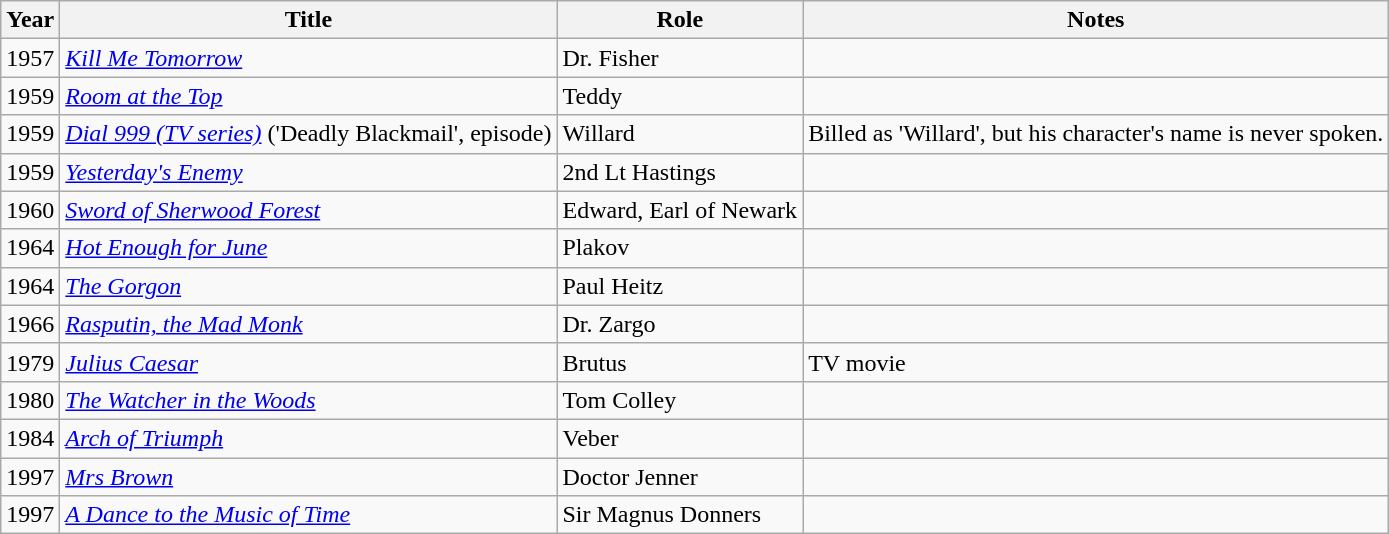<table class="wikitable">
<tr>
<th>Year</th>
<th>Title</th>
<th>Role</th>
<th>Notes</th>
</tr>
<tr>
<td>1957</td>
<td><em><a href='#'>Kill Me Tomorrow</a></em></td>
<td>Dr. Fisher</td>
<td></td>
</tr>
<tr>
<td>1959</td>
<td><em><a href='#'>Room at the Top</a></em></td>
<td>Teddy</td>
<td></td>
</tr>
<tr>
<td>1959</td>
<td><em><a href='#'>Dial 999 (TV series)</a></em> ('Deadly Blackmail', episode)</td>
<td>Willard</td>
<td>Billed as 'Willard', but his character's name is never spoken.</td>
</tr>
<tr>
<td>1959</td>
<td><em><a href='#'>Yesterday's Enemy</a></em></td>
<td>2nd Lt Hastings</td>
<td></td>
</tr>
<tr>
<td>1960</td>
<td><em><a href='#'>Sword of Sherwood Forest</a></em></td>
<td>Edward, Earl of Newark</td>
<td></td>
</tr>
<tr>
<td>1964</td>
<td><em><a href='#'>Hot Enough for June</a></em></td>
<td>Plakov</td>
<td></td>
</tr>
<tr>
<td>1964</td>
<td><em><a href='#'>The Gorgon</a></em></td>
<td>Paul Heitz</td>
<td></td>
</tr>
<tr>
<td>1966</td>
<td><em><a href='#'>Rasputin, the Mad Monk</a></em></td>
<td>Dr. Zargo</td>
<td></td>
</tr>
<tr>
<td>1979</td>
<td><em><a href='#'>Julius Caesar</a></em></td>
<td>Brutus</td>
<td>TV movie</td>
</tr>
<tr>
<td>1980</td>
<td><em><a href='#'>The Watcher in the Woods</a></em></td>
<td>Tom Colley</td>
<td></td>
</tr>
<tr>
<td>1984</td>
<td><em><a href='#'>Arch of Triumph</a></em></td>
<td>Veber</td>
<td></td>
</tr>
<tr>
<td>1997</td>
<td><em><a href='#'>Mrs Brown</a></em></td>
<td>Doctor Jenner</td>
<td></td>
</tr>
<tr>
<td>1997</td>
<td><em><a href='#'>A Dance to the Music of Time</a></em></td>
<td>Sir Magnus Donners</td>
<td></td>
</tr>
</table>
